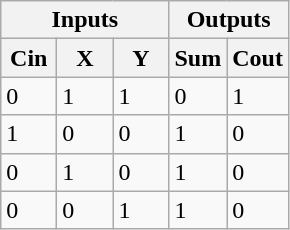<table class="wikitable">
<tr>
<th colspan=3>Inputs</th>
<th colspan=2>Outputs</th>
</tr>
<tr>
<th width=30>Cin</th>
<th width=30>X</th>
<th width=30>Y</th>
<th width=30>Sum</th>
<th width=30>Cout</th>
</tr>
<tr>
<td>0</td>
<td>1</td>
<td>1</td>
<td>0</td>
<td>1</td>
</tr>
<tr>
<td>1</td>
<td>0</td>
<td>0</td>
<td>1</td>
<td>0</td>
</tr>
<tr>
<td>0</td>
<td>1</td>
<td>0</td>
<td>1</td>
<td>0</td>
</tr>
<tr>
<td>0</td>
<td>0</td>
<td>1</td>
<td>1</td>
<td>0</td>
</tr>
</table>
